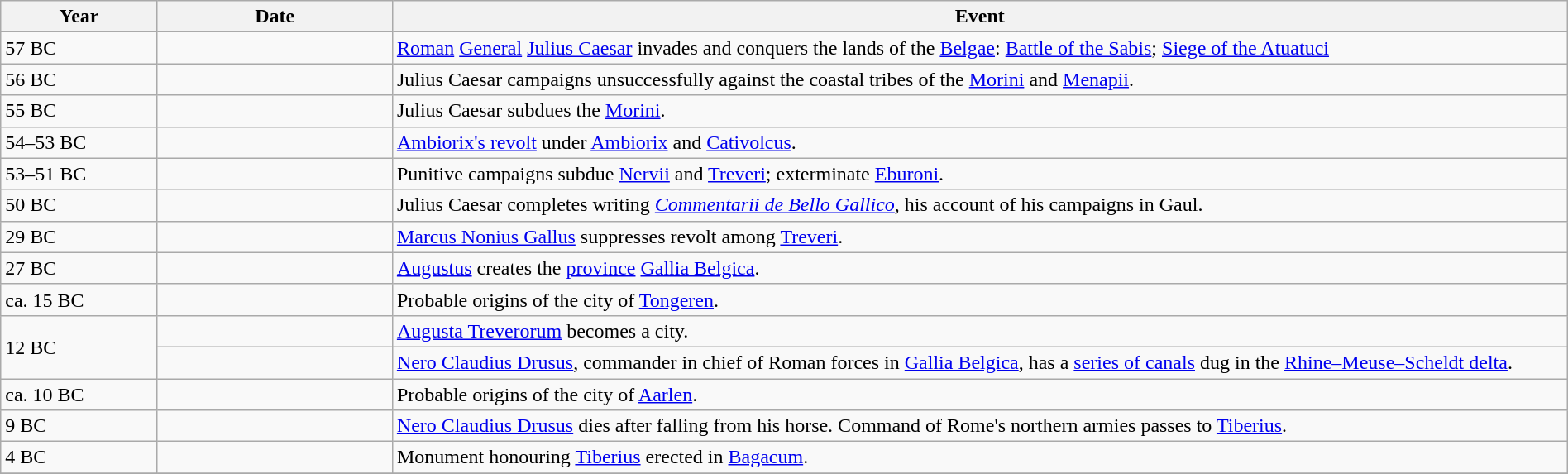<table class="wikitable" width="100%">
<tr>
<th style="width:10%">Year</th>
<th style="width:15%">Date</th>
<th>Event</th>
</tr>
<tr>
<td>57 BC</td>
<td></td>
<td><a href='#'>Roman</a> <a href='#'>General</a> <a href='#'>Julius Caesar</a> invades and conquers the lands of the <a href='#'>Belgae</a>: <a href='#'>Battle of the Sabis</a>; <a href='#'>Siege of the Atuatuci</a></td>
</tr>
<tr>
<td>56 BC</td>
<td></td>
<td>Julius Caesar campaigns unsuccessfully against the coastal tribes of the <a href='#'>Morini</a> and <a href='#'>Menapii</a>.</td>
</tr>
<tr>
<td>55 BC</td>
<td></td>
<td>Julius Caesar subdues the <a href='#'>Morini</a>.</td>
</tr>
<tr>
<td>54–53 BC</td>
<td></td>
<td><a href='#'>Ambiorix's revolt</a> under <a href='#'>Ambiorix</a> and <a href='#'>Cativolcus</a>.</td>
</tr>
<tr>
<td>53–51 BC</td>
<td></td>
<td>Punitive campaigns subdue <a href='#'>Nervii</a> and <a href='#'>Treveri</a>; exterminate <a href='#'>Eburoni</a>.</td>
</tr>
<tr>
<td>50 BC</td>
<td></td>
<td>Julius Caesar completes writing <em><a href='#'>Commentarii de Bello Gallico</a></em>, his account of his campaigns in Gaul.</td>
</tr>
<tr>
<td>29 BC</td>
<td></td>
<td><a href='#'>Marcus Nonius Gallus</a> suppresses revolt among <a href='#'>Treveri</a>.</td>
</tr>
<tr>
<td>27 BC</td>
<td></td>
<td><a href='#'>Augustus</a> creates the <a href='#'>province</a> <a href='#'>Gallia Belgica</a>.</td>
</tr>
<tr>
<td>ca. 15 BC</td>
<td></td>
<td>Probable origins of the city of <a href='#'>Tongeren</a>.</td>
</tr>
<tr>
<td rowspan="2">12 BC</td>
<td></td>
<td><a href='#'>Augusta Treverorum</a> becomes a city.</td>
</tr>
<tr>
<td></td>
<td><a href='#'>Nero Claudius Drusus</a>, commander in chief of Roman forces in <a href='#'>Gallia Belgica</a>, has a <a href='#'>series of canals</a> dug in the <a href='#'>Rhine–Meuse–Scheldt delta</a>.</td>
</tr>
<tr>
<td>ca. 10 BC</td>
<td></td>
<td>Probable origins of the city of <a href='#'>Aarlen</a>.</td>
</tr>
<tr>
<td>9 BC</td>
<td></td>
<td><a href='#'>Nero Claudius Drusus</a> dies after falling from his horse. Command of Rome's northern armies passes to <a href='#'>Tiberius</a>.</td>
</tr>
<tr>
<td>4 BC</td>
<td></td>
<td>Monument honouring <a href='#'>Tiberius</a> erected in <a href='#'>Bagacum</a>.</td>
</tr>
<tr>
</tr>
</table>
